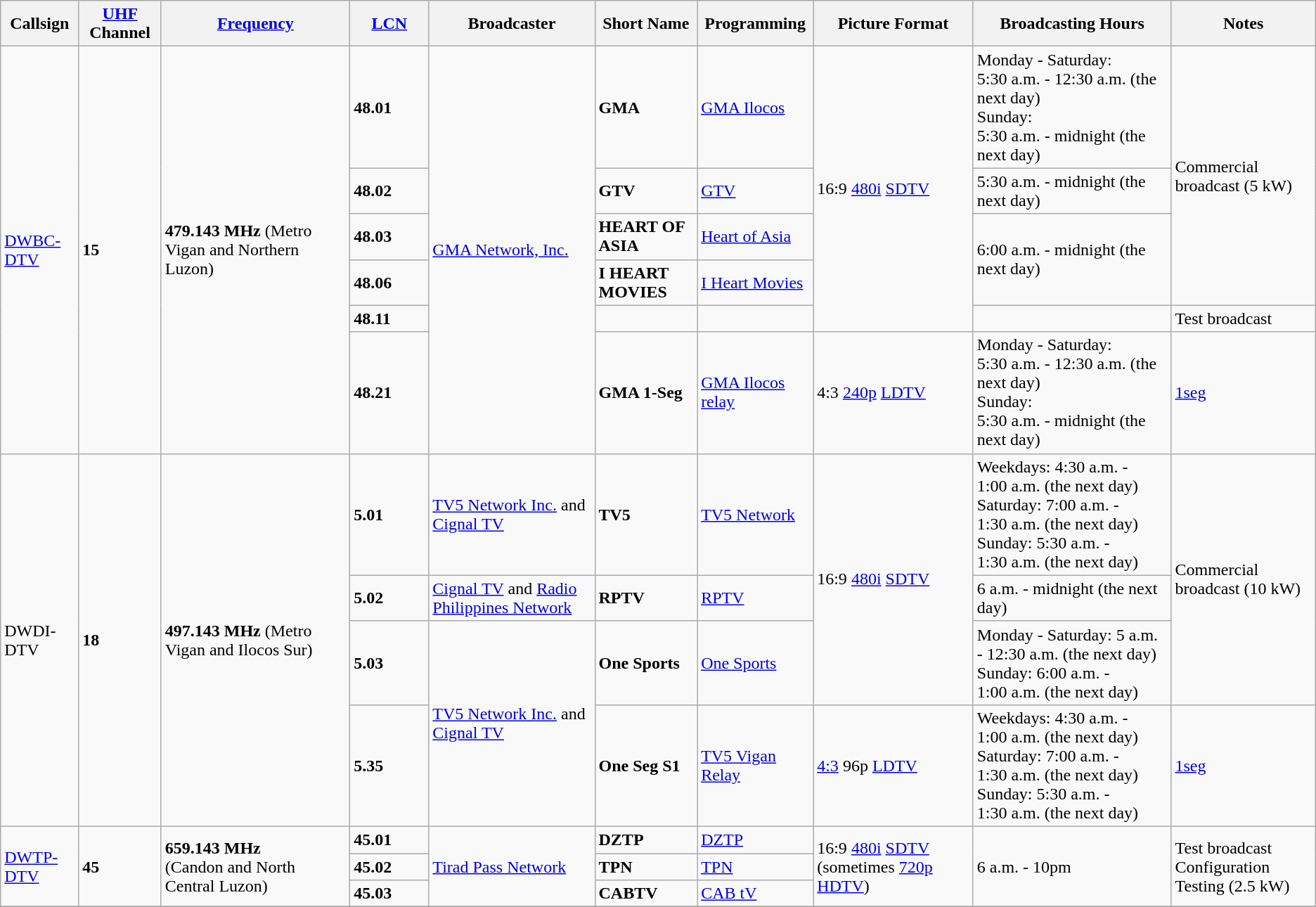<table class="wikitable sortable">
<tr>
<th>Callsign</th>
<th class="unsortable"><a href='#'>UHF</a> Channel</th>
<th class="unsortable"><a href='#'>Frequency</a></th>
<th width="6%"><a href='#'>LCN</a></th>
<th>Broadcaster</th>
<th>Short Name</th>
<th class="unsortable">Programming</th>
<th class="unsortable">Picture Format</th>
<th>Broadcasting Hours</th>
<th>Notes</th>
</tr>
<tr>
<td rowspan="6"><a href='#'>DWBC-DTV</a></td>
<td rowspan="6"><strong>15</strong></td>
<td rowspan="6"><strong>479.143 MHz</strong> (Metro Vigan and Northern Luzon)</td>
<td><strong>48.01</strong></td>
<td rowspan="6"><a href='#'>GMA Network, Inc.</a></td>
<td><strong>GMA</strong></td>
<td><a href='#'>GMA Ilocos</a></td>
<td rowspan="5">16:9 <a href='#'>480i</a> <a href='#'>SDTV</a></td>
<td>Monday - Saturday: <br> 5:30 a.m. - 12:30 a.m. (the next day) <br> Sunday: <br> 5:30 a.m. - midnight (the next day)</td>
<td rowspan="4">Commercial broadcast (5 kW)</td>
</tr>
<tr>
<td><strong>48.02</strong></td>
<td><strong>GTV</strong></td>
<td><a href='#'>GTV</a></td>
<td rowspan="1">5:30 a.m. - midnight (the next day)</td>
</tr>
<tr>
<td><strong>48.03</strong></td>
<td><strong>HEART OF ASIA</strong></td>
<td><a href='#'>Heart of Asia</a></td>
<td rowspan="2">6:00 a.m. - midnight (the next day)</td>
</tr>
<tr>
<td><strong>48.06</strong></td>
<td><strong>I HEART MOVIES</strong></td>
<td><a href='#'>I Heart Movies</a></td>
</tr>
<tr>
<td><strong>48.11</strong></td>
<td></td>
<td></td>
<td></td>
<td rowspan="1">Test broadcast</td>
</tr>
<tr>
<td><strong>48.21</strong></td>
<td><strong>GMA 1-Seg</strong></td>
<td><a href='#'>GMA Ilocos relay</a></td>
<td>4:3 <a href='#'>240p</a> <a href='#'>LDTV</a></td>
<td>Monday - Saturday: <br> 5:30 a.m. - 12:30 a.m. (the next day) <br> Sunday: <br> 5:30 a.m. - midnight (the next day)</td>
<td><a href='#'>1seg</a></td>
</tr>
<tr>
<td rowspan="4">DWDI-DTV</td>
<td rowspan="4"><strong>18</strong></td>
<td rowspan="4"><strong>497.143 MHz</strong> (Metro Vigan and Ilocos Sur)</td>
<td><strong>5.01</strong></td>
<td rowspan="1"><a href='#'>TV5 Network Inc.</a> and <a href='#'>Cignal TV</a></td>
<td><strong>TV5</strong></td>
<td><a href='#'>TV5 Network</a></td>
<td rowspan="3">16:9 <a href='#'>480i</a> <a href='#'>SDTV</a></td>
<td>Weekdays:  4:30 a.m. - 1:00 a.m. (the next day) <br> Saturday: 7:00 a.m. - 1:30 a.m. (the next day) <br> Sunday: 5:30 a.m. - 1:30 a.m. (the next day)</td>
<td rowspan="3">Commercial broadcast (10 kW)</td>
</tr>
<tr>
<td><strong>5.02</strong></td>
<td><a href='#'>Cignal TV</a> and <a href='#'>Radio Philippines Network</a></td>
<td><strong>RPTV</strong></td>
<td><a href='#'>RPTV</a></td>
<td>6 a.m. - midnight (the next day)</td>
</tr>
<tr>
<td><strong>5.03</strong></td>
<td rowspan="2"><a href='#'>TV5 Network Inc.</a> and <a href='#'>Cignal TV</a></td>
<td><strong>One Sports</strong></td>
<td><a href='#'>One Sports</a></td>
<td>Monday - Saturday: 5 a.m. - 12:30 a.m. (the next day) <br> Sunday: 6:00 a.m. - 1:00 a.m. (the next day)</td>
</tr>
<tr>
<td><strong>5.35</strong></td>
<td><strong>One Seg S1 </strong></td>
<td><a href='#'>TV5 Vigan Relay</a></td>
<td><a href='#'>4:3</a> 96p <a href='#'>LDTV</a></td>
<td>Weekdays:  4:30 a.m. - 1:00 a.m. (the next day) <br> Saturday: 7:00 a.m. - 1:30 a.m. (the next day) <br> Sunday: 5:30 a.m. - 1:30 a.m. (the next day)</td>
<td><a href='#'>1seg</a></td>
</tr>
<tr>
<td rowspan="3"><a href='#'>DWTP-DTV</a></td>
<td rowspan="3"><strong>45</strong></td>
<td rowspan="3"><strong>659.143 MHz</strong><br>(Candon and North Central Luzon)</td>
<td><strong>45.01</strong></td>
<td rowspan="3"><a href='#'>Tirad Pass Network</a></td>
<td><strong>DZTP</strong></td>
<td><a href='#'>DZTP</a></td>
<td rowspan="3">16:9 <a href='#'>480i</a> <a href='#'>SDTV</a> (sometimes <a href='#'>720p</a> <a href='#'>HDTV</a>)</td>
<td rowspan="3">6 a.m. - 10pm</td>
<td rowspan="3">Test broadcast<br>Configuration Testing (2.5 kW)</td>
</tr>
<tr>
<td><strong>45.02</strong></td>
<td><strong>TPN</strong></td>
<td><a href='#'>TPN</a></td>
</tr>
<tr>
<td><strong>45.03</strong></td>
<td><strong>CABTV</strong></td>
<td><a href='#'>CAB tV</a></td>
</tr>
<tr>
</tr>
</table>
